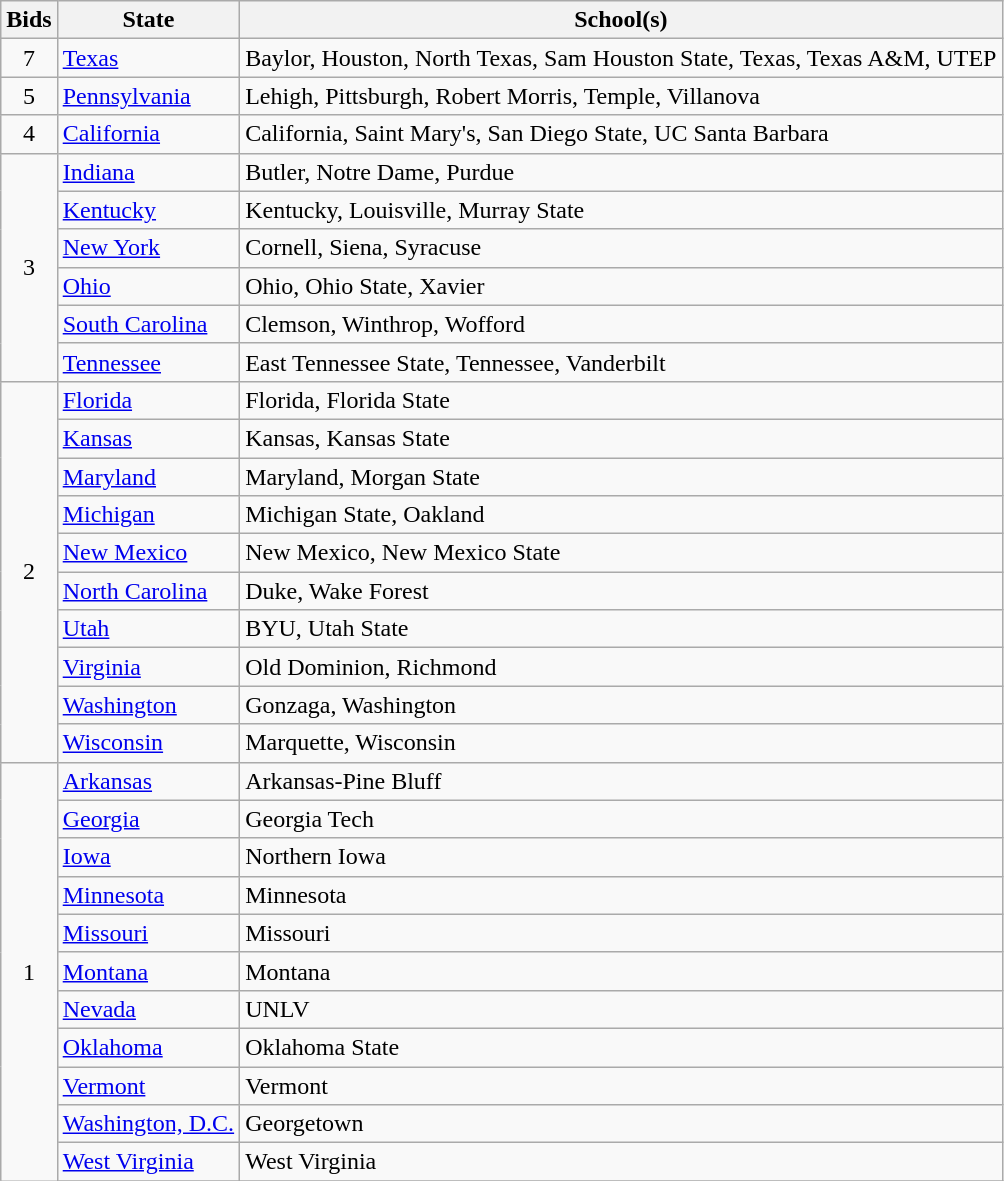<table class="wikitable sortable">
<tr>
<th>Bids</th>
<th>State</th>
<th>School(s)</th>
</tr>
<tr>
<td rowspan="1" align="center">7</td>
<td><a href='#'>Texas</a></td>
<td>Baylor, Houston, North Texas, Sam Houston State, Texas, Texas A&M, UTEP</td>
</tr>
<tr>
<td rowspan="1" align="center">5</td>
<td><a href='#'>Pennsylvania</a></td>
<td>Lehigh, Pittsburgh, Robert Morris, Temple, Villanova</td>
</tr>
<tr>
<td rowspan="1" align="center">4</td>
<td><a href='#'>California</a></td>
<td>California, Saint Mary's, San Diego State, UC Santa Barbara</td>
</tr>
<tr>
<td rowspan="6" align="center">3</td>
<td><a href='#'>Indiana</a></td>
<td>Butler, Notre Dame, Purdue</td>
</tr>
<tr>
<td><a href='#'>Kentucky</a></td>
<td>Kentucky, Louisville, Murray State</td>
</tr>
<tr>
<td><a href='#'>New York</a></td>
<td>Cornell, Siena, Syracuse</td>
</tr>
<tr>
<td><a href='#'>Ohio</a></td>
<td>Ohio, Ohio State, Xavier</td>
</tr>
<tr>
<td><a href='#'>South Carolina</a></td>
<td>Clemson, Winthrop, Wofford</td>
</tr>
<tr>
<td><a href='#'>Tennessee</a></td>
<td>East Tennessee State, Tennessee, Vanderbilt</td>
</tr>
<tr>
<td rowspan="10" align="center">2</td>
<td><a href='#'>Florida</a></td>
<td>Florida, Florida State</td>
</tr>
<tr>
<td><a href='#'>Kansas</a></td>
<td>Kansas, Kansas State</td>
</tr>
<tr>
<td><a href='#'>Maryland</a></td>
<td>Maryland, Morgan State</td>
</tr>
<tr>
<td><a href='#'>Michigan</a></td>
<td>Michigan State, Oakland</td>
</tr>
<tr>
<td><a href='#'>New Mexico</a></td>
<td>New Mexico, New Mexico State</td>
</tr>
<tr>
<td><a href='#'>North Carolina</a></td>
<td>Duke, Wake Forest</td>
</tr>
<tr>
<td><a href='#'>Utah</a></td>
<td>BYU, Utah State</td>
</tr>
<tr>
<td><a href='#'>Virginia</a></td>
<td>Old Dominion, Richmond</td>
</tr>
<tr>
<td><a href='#'>Washington</a></td>
<td>Gonzaga, Washington</td>
</tr>
<tr>
<td><a href='#'>Wisconsin</a></td>
<td>Marquette, Wisconsin</td>
</tr>
<tr>
<td rowspan=12 align="center">1</td>
<td><a href='#'>Arkansas</a></td>
<td>Arkansas-Pine Bluff</td>
</tr>
<tr>
<td><a href='#'>Georgia</a></td>
<td>Georgia Tech</td>
</tr>
<tr>
<td><a href='#'>Iowa</a></td>
<td>Northern Iowa</td>
</tr>
<tr>
<td><a href='#'>Minnesota</a></td>
<td>Minnesota</td>
</tr>
<tr>
<td><a href='#'>Missouri</a></td>
<td>Missouri</td>
</tr>
<tr>
<td><a href='#'>Montana</a></td>
<td>Montana</td>
</tr>
<tr>
<td><a href='#'>Nevada</a></td>
<td>UNLV</td>
</tr>
<tr>
<td><a href='#'>Oklahoma</a></td>
<td>Oklahoma State</td>
</tr>
<tr>
<td><a href='#'>Vermont</a></td>
<td>Vermont</td>
</tr>
<tr>
<td><a href='#'>Washington, D.C.</a></td>
<td>Georgetown</td>
</tr>
<tr>
<td><a href='#'>West Virginia</a></td>
<td>West Virginia</td>
</tr>
<tr>
</tr>
</table>
